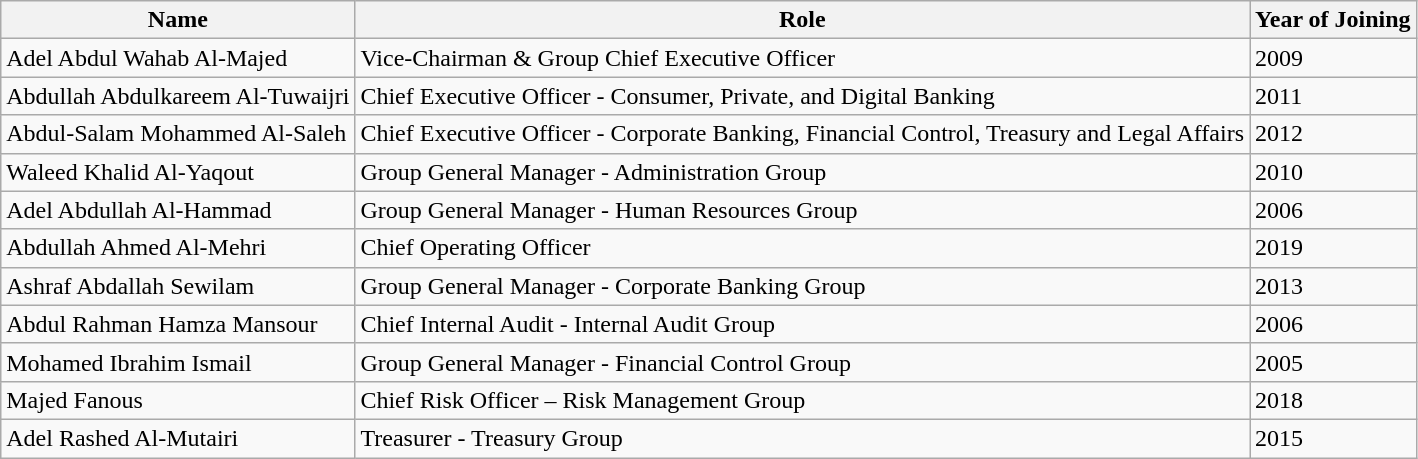<table class="wikitable sortable">
<tr>
<th>Name</th>
<th>Role</th>
<th>Year of Joining</th>
</tr>
<tr>
<td>Adel Abdul Wahab Al-Majed</td>
<td>Vice-Chairman & Group Chief Executive Officer</td>
<td>2009</td>
</tr>
<tr>
<td>Abdullah Abdulkareem Al-Tuwaijri</td>
<td>Chief Executive Officer - Consumer, Private, and Digital Banking</td>
<td>2011</td>
</tr>
<tr>
<td>Abdul-Salam Mohammed Al-Saleh</td>
<td>Chief Executive Officer - Corporate Banking, Financial Control, Treasury and Legal Affairs</td>
<td>2012</td>
</tr>
<tr>
<td>Waleed Khalid Al-Yaqout</td>
<td>Group General Manager - Administration Group</td>
<td>2010</td>
</tr>
<tr>
<td>Adel Abdullah Al-Hammad</td>
<td>Group General Manager - Human Resources Group</td>
<td>2006</td>
</tr>
<tr>
<td>Abdullah Ahmed Al-Mehri</td>
<td>Chief Operating Officer</td>
<td>2019</td>
</tr>
<tr>
<td>Ashraf Abdallah Sewilam</td>
<td>Group General Manager - Corporate Banking Group</td>
<td>2013</td>
</tr>
<tr>
<td>Abdul Rahman Hamza Mansour</td>
<td>Chief Internal Audit - Internal Audit Group</td>
<td>2006</td>
</tr>
<tr>
<td>Mohamed Ibrahim Ismail</td>
<td>Group General Manager - Financial Control Group</td>
<td>2005</td>
</tr>
<tr>
<td>Majed Fanous</td>
<td>Chief Risk Officer – Risk Management Group</td>
<td>2018</td>
</tr>
<tr>
<td>Adel Rashed Al-Mutairi</td>
<td>Treasurer - Treasury Group</td>
<td>2015</td>
</tr>
</table>
